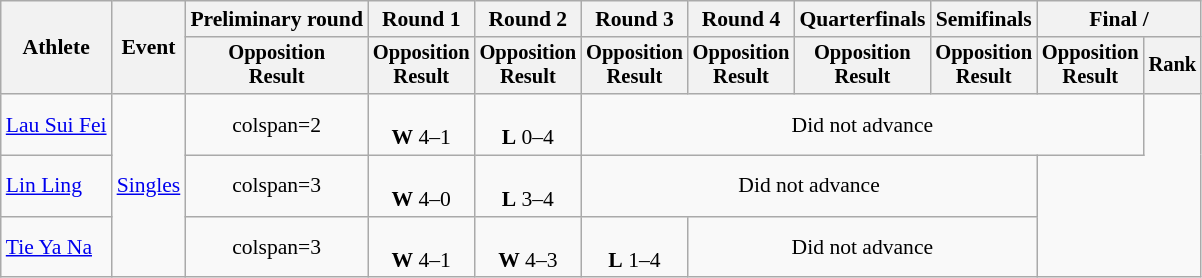<table class="wikitable" style="font-size:90%">
<tr>
<th rowspan="2">Athlete</th>
<th rowspan="2">Event</th>
<th>Preliminary round</th>
<th>Round 1</th>
<th>Round 2</th>
<th>Round 3</th>
<th>Round 4</th>
<th>Quarterfinals</th>
<th>Semifinals</th>
<th colspan=2>Final / </th>
</tr>
<tr style="font-size:95%">
<th>Opposition<br>Result</th>
<th>Opposition<br>Result</th>
<th>Opposition<br>Result</th>
<th>Opposition<br>Result</th>
<th>Opposition<br>Result</th>
<th>Opposition<br>Result</th>
<th>Opposition<br>Result</th>
<th>Opposition<br>Result</th>
<th>Rank</th>
</tr>
<tr align=center>
<td align=left><a href='#'>Lau Sui Fei</a></td>
<td align=left rowspan=3><a href='#'>Singles</a></td>
<td>colspan=2 </td>
<td><br><strong>W</strong> 4–1</td>
<td><br><strong>L</strong> 0–4</td>
<td colspan=5>Did not advance</td>
</tr>
<tr align=center>
<td align=left><a href='#'>Lin Ling</a></td>
<td>colspan=3 </td>
<td><br><strong>W</strong> 4–0</td>
<td><br><strong>L</strong> 3–4</td>
<td colspan=4>Did not advance</td>
</tr>
<tr align=center>
<td align=left><a href='#'>Tie Ya Na</a></td>
<td>colspan=3 </td>
<td><br><strong>W</strong> 4–1</td>
<td><br><strong>W</strong> 4–3</td>
<td><br><strong>L</strong> 1–4</td>
<td colspan=3>Did not advance</td>
</tr>
</table>
